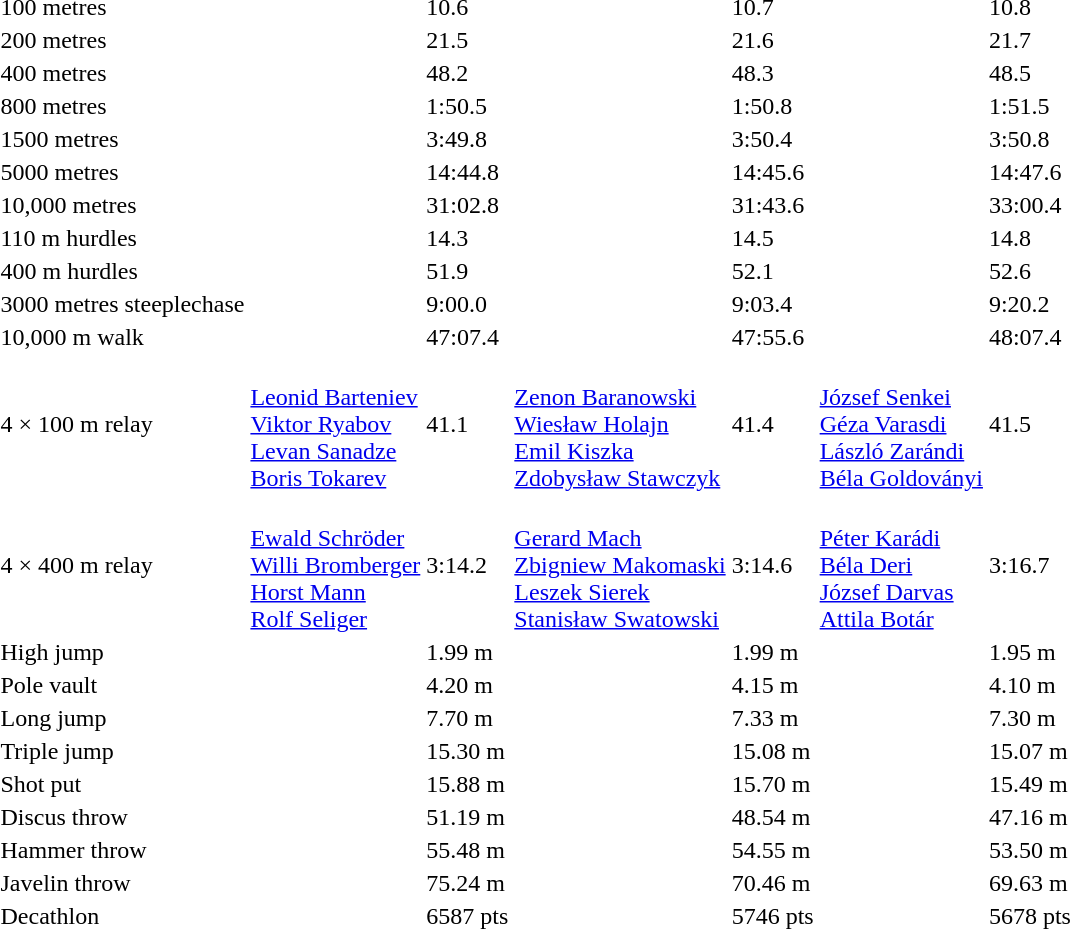<table>
<tr>
<td>100 metres</td>
<td></td>
<td>10.6</td>
<td></td>
<td>10.7</td>
<td></td>
<td>10.8</td>
</tr>
<tr>
<td>200 metres</td>
<td></td>
<td>21.5</td>
<td></td>
<td>21.6</td>
<td></td>
<td>21.7</td>
</tr>
<tr>
<td>400 metres</td>
<td></td>
<td>48.2</td>
<td></td>
<td>48.3</td>
<td></td>
<td>48.5</td>
</tr>
<tr>
<td>800 metres</td>
<td></td>
<td>1:50.5</td>
<td></td>
<td>1:50.8</td>
<td></td>
<td>1:51.5</td>
</tr>
<tr>
<td>1500 metres</td>
<td></td>
<td>3:49.8</td>
<td></td>
<td>3:50.4</td>
<td></td>
<td>3:50.8</td>
</tr>
<tr>
<td>5000 metres</td>
<td></td>
<td>14:44.8</td>
<td></td>
<td>14:45.6</td>
<td></td>
<td>14:47.6</td>
</tr>
<tr>
<td>10,000 metres</td>
<td></td>
<td>31:02.8</td>
<td></td>
<td>31:43.6</td>
<td></td>
<td>33:00.4</td>
</tr>
<tr>
<td>110 m hurdles</td>
<td></td>
<td>14.3</td>
<td></td>
<td>14.5</td>
<td></td>
<td>14.8</td>
</tr>
<tr>
<td>400 m hurdles</td>
<td></td>
<td>51.9</td>
<td></td>
<td>52.1</td>
<td></td>
<td>52.6</td>
</tr>
<tr>
<td>3000 metres steeplechase</td>
<td></td>
<td>9:00.0</td>
<td></td>
<td>9:03.4</td>
<td></td>
<td>9:20.2</td>
</tr>
<tr>
<td>10,000 m walk</td>
<td></td>
<td>47:07.4</td>
<td></td>
<td>47:55.6</td>
<td></td>
<td>48:07.4</td>
</tr>
<tr>
<td>4 × 100 m relay</td>
<td><br><a href='#'>Leonid Barteniev</a><br><a href='#'>Viktor Ryabov</a><br><a href='#'>Levan Sanadze</a><br><a href='#'>Boris Tokarev</a></td>
<td>41.1</td>
<td><br><a href='#'>Zenon Baranowski</a><br><a href='#'>Wiesław Holajn</a><br><a href='#'>Emil Kiszka</a><br><a href='#'>Zdobysław Stawczyk</a></td>
<td>41.4</td>
<td><br><a href='#'>József Senkei</a><br><a href='#'>Géza Varasdi</a><br><a href='#'>László Zarándi</a><br><a href='#'>Béla Goldoványi</a></td>
<td>41.5</td>
</tr>
<tr>
<td>4 × 400 m relay</td>
<td><br><a href='#'>Ewald Schröder</a><br><a href='#'>Willi Bromberger</a><br><a href='#'>Horst Mann</a><br><a href='#'>Rolf Seliger</a></td>
<td>3:14.2</td>
<td><br><a href='#'>Gerard Mach</a><br><a href='#'>Zbigniew Makomaski</a><br><a href='#'>Leszek Sierek</a><br><a href='#'>Stanisław Swatowski</a></td>
<td>3:14.6</td>
<td><br><a href='#'>Péter Karádi</a><br><a href='#'>Béla Deri</a><br><a href='#'>József Darvas</a><br><a href='#'>Attila Botár</a></td>
<td>3:16.7</td>
</tr>
<tr>
<td>High jump</td>
<td></td>
<td>1.99 m</td>
<td></td>
<td>1.99 m</td>
<td></td>
<td>1.95 m</td>
</tr>
<tr>
<td>Pole vault</td>
<td></td>
<td>4.20 m</td>
<td></td>
<td>4.15 m</td>
<td></td>
<td>4.10 m</td>
</tr>
<tr>
<td>Long jump</td>
<td></td>
<td>7.70 m</td>
<td></td>
<td>7.33 m</td>
<td></td>
<td>7.30 m</td>
</tr>
<tr>
<td>Triple jump</td>
<td></td>
<td>15.30 m</td>
<td></td>
<td>15.08 m</td>
<td></td>
<td>15.07 m</td>
</tr>
<tr>
<td>Shot put</td>
<td></td>
<td>15.88 m</td>
<td></td>
<td>15.70 m</td>
<td></td>
<td>15.49 m</td>
</tr>
<tr>
<td>Discus throw</td>
<td></td>
<td>51.19 m</td>
<td></td>
<td>48.54 m</td>
<td></td>
<td>47.16 m</td>
</tr>
<tr>
<td>Hammer throw</td>
<td></td>
<td>55.48 m</td>
<td></td>
<td>54.55 m</td>
<td></td>
<td>53.50 m</td>
</tr>
<tr>
<td>Javelin throw</td>
<td></td>
<td>75.24 m</td>
<td></td>
<td>70.46 m</td>
<td></td>
<td>69.63 m</td>
</tr>
<tr>
<td>Decathlon</td>
<td></td>
<td>6587 pts</td>
<td></td>
<td>5746 pts</td>
<td></td>
<td>5678 pts</td>
</tr>
</table>
